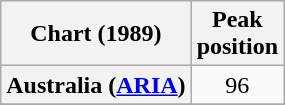<table class="wikitable plainrowheaders sortable">
<tr>
<th>Chart (1989)</th>
<th>Peak<br>position</th>
</tr>
<tr>
<th scope="row">Australia (<a href='#'>ARIA</a>)</th>
<td align="center">96</td>
</tr>
<tr>
</tr>
<tr>
</tr>
<tr>
</tr>
</table>
